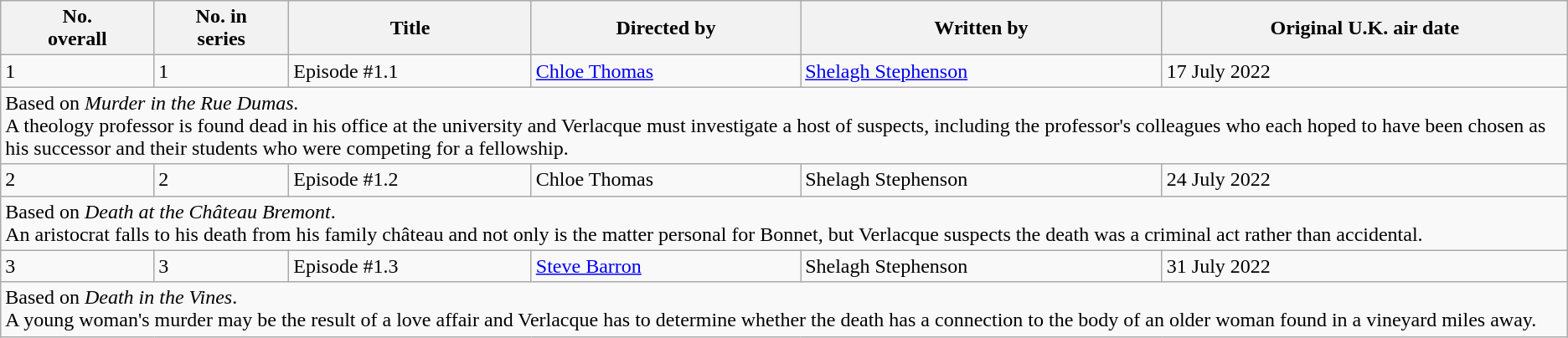<table class="wikitable">
<tr>
<th><abbr>No.</abbr><br><strong>overall</strong></th>
<th><abbr>No.</abbr> in<br>series</th>
<th>Title</th>
<th>Directed by</th>
<th>Written by</th>
<th>Original U.K. air date</th>
</tr>
<tr>
<td>1</td>
<td>1</td>
<td>Episode #1.1</td>
<td><a href='#'>Chloe Thomas</a></td>
<td><a href='#'>Shelagh Stephenson</a></td>
<td>17 July 2022</td>
</tr>
<tr>
<td colspan="6">Based on <em>Murder in the Rue Dumas.</em><br>A theology professor is found dead in his office at the university and Verlacque must investigate a host of suspects, including the professor's colleagues who each hoped to have been chosen as his successor and their students who were competing for a fellowship.</td>
</tr>
<tr>
<td>2</td>
<td>2</td>
<td>Episode #1.2</td>
<td>Chloe Thomas</td>
<td>Shelagh Stephenson</td>
<td>24 July 2022</td>
</tr>
<tr>
<td colspan="6">Based on <em>Death at the Château Bremont</em>.<br>An aristocrat falls to his death from his family château and not only is the matter personal for Bonnet, but Verlacque suspects the death was a criminal act rather than accidental.</td>
</tr>
<tr>
<td>3</td>
<td>3</td>
<td>Episode #1.3</td>
<td><a href='#'>Steve Barron</a></td>
<td>Shelagh Stephenson</td>
<td>31 July 2022</td>
</tr>
<tr>
<td colspan="6">Based on <em>Death in the Vines</em>.<br>A young woman's murder may be the result of a love affair and Verlacque has to determine whether the death has a connection to the body of an older woman found in a vineyard miles away.</td>
</tr>
</table>
